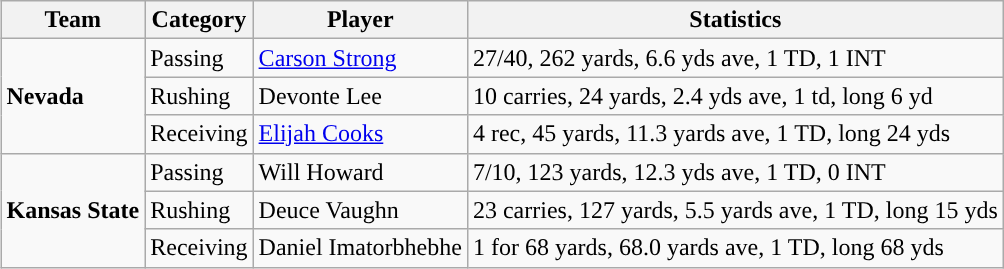<table class="wikitable" style="float: right;">
<tr>
<th>Team</th>
<th>Category</th>
<th>Player</th>
<th>Statistics</th>
</tr>
<tr>
<td rowspan=3><strong>Nevada</strong></td>
<td>Passing</td>
<td><a href='#'>Carson Strong</a></td>
<td>27/40, 262 yards, 6.6 yds ave, 1 TD, 1 INT</td>
</tr>
<tr>
<td>Rushing</td>
<td>Devonte Lee</td>
<td>10 carries, 24 yards,  2.4 yds ave, 1 td, long 6 yd</td>
</tr>
<tr>
<td>Receiving</td>
<td><a href='#'>Elijah Cooks</a></td>
<td>4 rec, 45 yards, 11.3 yards ave, 1 TD, long 24 yds</td>
</tr>
<tr>
<td rowspan=3><strong>Kansas State</strong></td>
<td>Passing</td>
<td>Will Howard</td>
<td>7/10, 123 yards,	12.3 yds ave, 1 TD, 0 INT</td>
</tr>
<tr>
<td>Rushing</td>
<td>Deuce Vaughn</td>
<td>23 carries, 127 yards, 5.5 yards ave, 1 TD, long 15 yds</td>
</tr>
<tr>
<td>Receiving</td>
<td>Daniel Imatorbhebhe</td>
<td>1 for 68 yards, 68.0 yards ave, 1 TD, long 68 yds</td>
</tr>
</table>
